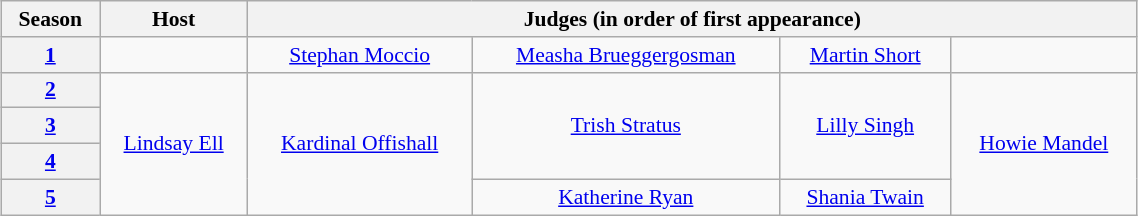<table class="wikitable" style="margin-left: auto; margin-right: auto; border: none; text-align:center; font-size:90%; width: 60%;">
<tr>
<th>Season</th>
<th>Host</th>
<th colspan="4">Judges (in order of first appearance)</th>
</tr>
<tr>
<th scope="row"><a href='#'>1</a></th>
<td></td>
<td><a href='#'>Stephan Moccio</a></td>
<td><a href='#'>Measha Brueggergosman</a></td>
<td><a href='#'>Martin Short</a></td>
<td></td>
</tr>
<tr>
<th scope="row"><a href='#'>2</a></th>
<td rowspan="4"><a href='#'>Lindsay Ell</a></td>
<td rowspan="4"><a href='#'>Kardinal Offishall</a></td>
<td rowspan="3"><a href='#'>Trish Stratus</a></td>
<td rowspan="3"><a href='#'>Lilly Singh</a></td>
<td rowspan="4"><a href='#'>Howie Mandel</a></td>
</tr>
<tr>
<th scope="row"><a href='#'>3</a></th>
</tr>
<tr>
<th><a href='#'>4</a></th>
</tr>
<tr>
<th><a href='#'>5</a></th>
<td><a href='#'>Katherine Ryan</a></td>
<td><a href='#'>Shania Twain</a></td>
</tr>
</table>
